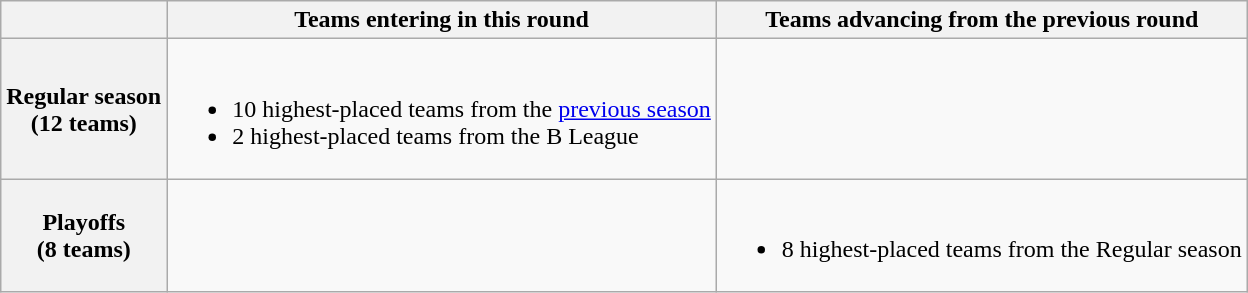<table class="wikitable">
<tr>
<th></th>
<th>Teams entering in this round</th>
<th>Teams advancing from the previous round</th>
</tr>
<tr>
<th>Regular season<br>(12 teams)</th>
<td><br><ul><li>10 highest-placed teams from the <a href='#'>previous season</a></li><li>2 highest-placed teams from the B League</li></ul></td>
<td></td>
</tr>
<tr>
<th>Playoffs<br>(8 teams)</th>
<td></td>
<td><br><ul><li>8 highest-placed teams from the Regular season</li></ul></td>
</tr>
</table>
